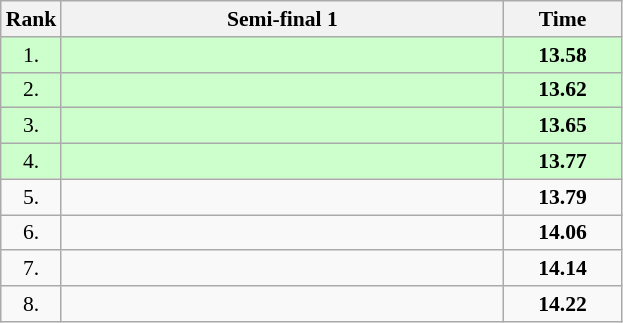<table class="wikitable" style="border-collapse: collapse; font-size: 90%;">
<tr>
<th>Rank</th>
<th style="width: 20em">Semi-final 1</th>
<th style="width: 5em">Time</th>
</tr>
<tr style="background:#ccffcc;">
<td align="center">1.</td>
<td></td>
<td align="center"><strong>13.58</strong></td>
</tr>
<tr style="background:#ccffcc;">
<td align="center">2.</td>
<td></td>
<td align="center"><strong>13.62</strong></td>
</tr>
<tr style="background:#ccffcc;">
<td align="center">3.</td>
<td></td>
<td align="center"><strong>13.65</strong></td>
</tr>
<tr style="background:#ccffcc;">
<td align="center">4.</td>
<td></td>
<td align="center"><strong>13.77</strong></td>
</tr>
<tr>
<td align="center">5.</td>
<td></td>
<td align="center"><strong>13.79</strong></td>
</tr>
<tr>
<td align="center">6.</td>
<td></td>
<td align="center"><strong>14.06</strong></td>
</tr>
<tr>
<td align="center">7.</td>
<td></td>
<td align="center"><strong>14.14</strong></td>
</tr>
<tr>
<td align="center">8.</td>
<td></td>
<td align="center"><strong>14.22</strong></td>
</tr>
</table>
